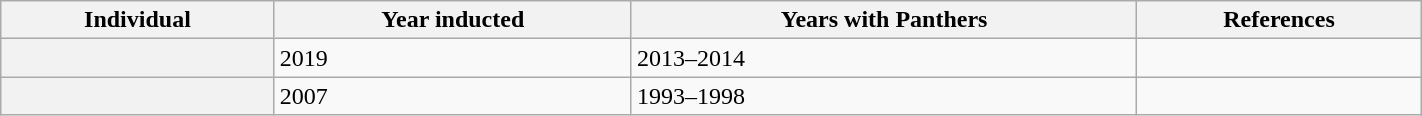<table class="wikitable sortable" width="75%">
<tr>
<th scope="col">Individual</th>
<th scope="col">Year inducted</th>
<th scope="col">Years with Panthers</th>
<th scope="col" class="unsortable">References</th>
</tr>
<tr>
<th scope="row"></th>
<td>2019</td>
<td>2013–2014</td>
<td></td>
</tr>
<tr>
<th scope="row"></th>
<td>2007</td>
<td>1993–1998</td>
<td></td>
</tr>
</table>
